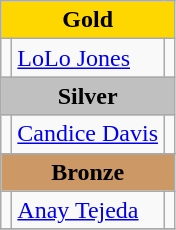<table class="wikitable">
<tr bgcolor=gold>
<td colspan=3 align=center><strong>Gold</strong></td>
</tr>
<tr>
<td></td>
<td><a href='#'>LoLo Jones</a></td>
<td></td>
</tr>
<tr bgcolor=silver>
<td colspan=3 align=center><strong>Silver</strong></td>
</tr>
<tr>
<td></td>
<td><a href='#'>Candice Davis</a></td>
<td></td>
</tr>
<tr>
</tr>
<tr bgcolor=cc9966>
<td colspan=3 align=center><strong>Bronze</strong></td>
</tr>
<tr>
<td></td>
<td><a href='#'>Anay Tejeda</a></td>
<td></td>
</tr>
<tr>
</tr>
</table>
